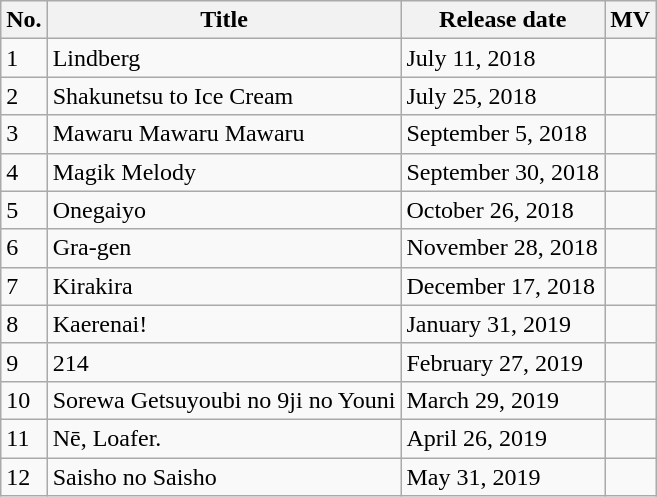<table class="wikitable">
<tr>
<th>No.</th>
<th>Title</th>
<th>Release date</th>
<th>MV</th>
</tr>
<tr>
<td>1</td>
<td>Lindberg</td>
<td>July 11, 2018</td>
<td></td>
</tr>
<tr>
<td>2</td>
<td>Shakunetsu to Ice Cream</td>
<td>July 25, 2018</td>
<td></td>
</tr>
<tr>
<td>3</td>
<td>Mawaru Mawaru Mawaru</td>
<td>September 5, 2018</td>
<td></td>
</tr>
<tr>
<td>4</td>
<td>Magik Melody</td>
<td>September 30, 2018</td>
<td></td>
</tr>
<tr>
<td>5</td>
<td>Onegaiyo</td>
<td>October 26, 2018</td>
<td></td>
</tr>
<tr>
<td>6</td>
<td>Gra-gen</td>
<td>November 28, 2018</td>
<td></td>
</tr>
<tr>
<td>7</td>
<td>Kirakira</td>
<td>December 17, 2018</td>
<td></td>
</tr>
<tr>
<td>8</td>
<td>Kaerenai!</td>
<td>January 31, 2019</td>
<td></td>
</tr>
<tr>
<td>9</td>
<td>214</td>
<td>February 27, 2019</td>
<td></td>
</tr>
<tr>
<td>10</td>
<td>Sorewa Getsuyoubi no 9ji no Youni</td>
<td>March 29, 2019</td>
<td></td>
</tr>
<tr>
<td>11</td>
<td>Nē, Loafer.</td>
<td>April 26, 2019</td>
<td></td>
</tr>
<tr>
<td>12</td>
<td>Saisho no Saisho</td>
<td>May 31, 2019</td>
<td></td>
</tr>
</table>
